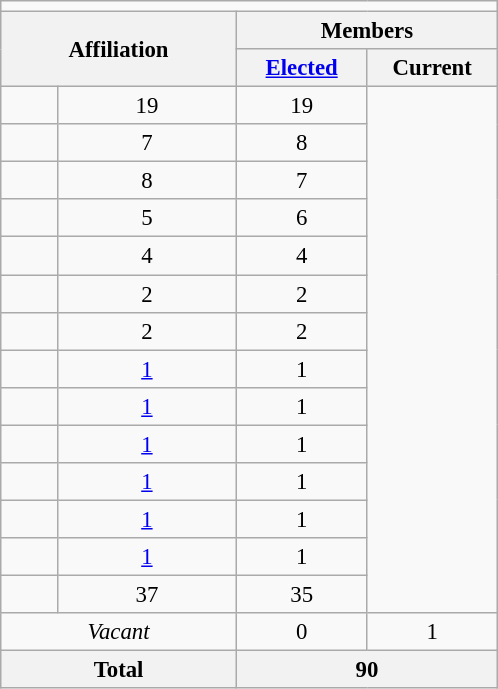<table class="wikitable" style="font-size: 95%; text-align: center;">
<tr>
<td colspan="4"></td>
</tr>
<tr>
<th colspan="2" rowspan="2" class=unsortable style="text-align: center; vertical-align: middle; width: 150px;">Affiliation</th>
<th colspan="2" style="vertical-align: top;">Members</th>
</tr>
<tr>
<th data-sort-type=number style="width: 80px;"><a href='#'>Elected</a></th>
<th style="width: 80px;">Current</th>
</tr>
<tr>
<td></td>
<td>19</td>
<td>19</td>
</tr>
<tr>
<td></td>
<td>7</td>
<td>8</td>
</tr>
<tr>
<td></td>
<td>8</td>
<td>7</td>
</tr>
<tr>
<td></td>
<td>5</td>
<td>6</td>
</tr>
<tr>
<td></td>
<td>4</td>
<td>4</td>
</tr>
<tr>
<td></td>
<td>2</td>
<td>2</td>
</tr>
<tr>
<td></td>
<td>2</td>
<td>2</td>
</tr>
<tr>
<td></td>
<td><a href='#'>1</a></td>
<td>1</td>
</tr>
<tr>
<td></td>
<td><a href='#'>1</a></td>
<td>1</td>
</tr>
<tr>
<td></td>
<td><a href='#'>1</a></td>
<td>1</td>
</tr>
<tr>
<td></td>
<td><a href='#'>1</a></td>
<td>1</td>
</tr>
<tr>
<td></td>
<td><a href='#'>1</a></td>
<td>1</td>
</tr>
<tr>
<td></td>
<td><a href='#'>1</a></td>
<td>1</td>
</tr>
<tr>
<td></td>
<td>37</td>
<td>35</td>
</tr>
<tr>
<td colspan="2"><em>Vacant</em></td>
<td>0</td>
<td>1</td>
</tr>
<tr>
<th colspan="2">Total</th>
<th colspan="2">90</th>
</tr>
</table>
